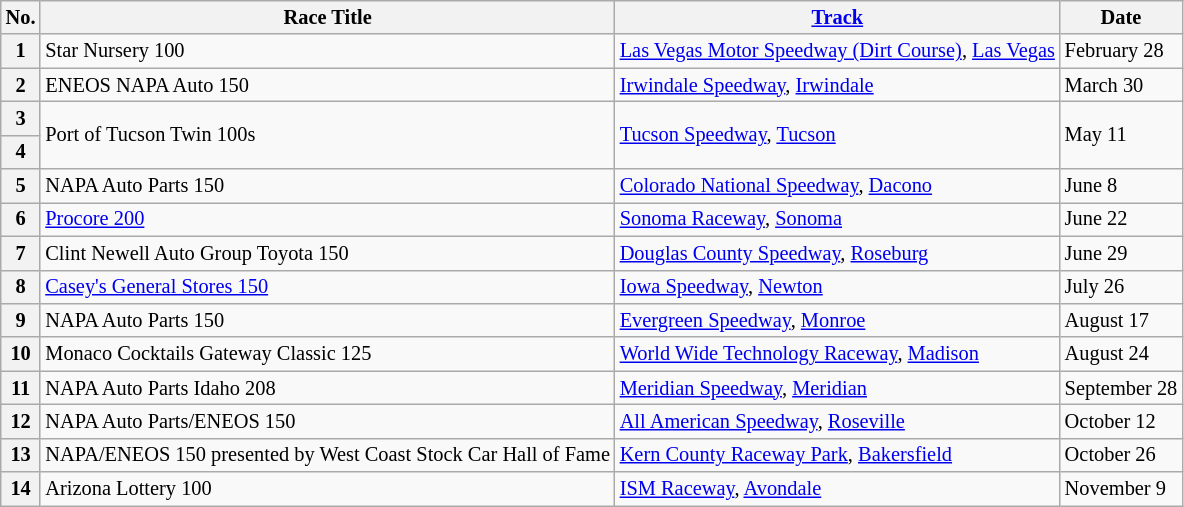<table class="wikitable" style="font-size:85%;">
<tr>
<th>No.</th>
<th>Race Title</th>
<th><a href='#'>Track</a></th>
<th>Date</th>
</tr>
<tr>
<th>1</th>
<td>Star Nursery 100</td>
<td><a href='#'>Las Vegas Motor Speedway (Dirt Course)</a>, <a href='#'>Las Vegas</a></td>
<td>February 28</td>
</tr>
<tr>
<th>2</th>
<td>ENEOS NAPA Auto 150</td>
<td><a href='#'>Irwindale Speedway</a>, <a href='#'>Irwindale</a></td>
<td>March 30</td>
</tr>
<tr>
<th>3</th>
<td rowspan=2>Port of Tucson Twin 100s</td>
<td rowspan=2><a href='#'>Tucson Speedway</a>, <a href='#'>Tucson</a></td>
<td rowspan=2>May 11</td>
</tr>
<tr>
<th>4</th>
</tr>
<tr>
<th>5</th>
<td>NAPA Auto Parts 150</td>
<td><a href='#'>Colorado National Speedway</a>, <a href='#'>Dacono</a></td>
<td>June 8</td>
</tr>
<tr>
<th>6</th>
<td><a href='#'>Procore 200</a></td>
<td><a href='#'>Sonoma Raceway</a>, <a href='#'>Sonoma</a></td>
<td>June 22</td>
</tr>
<tr>
<th>7</th>
<td>Clint Newell Auto Group Toyota 150</td>
<td><a href='#'>Douglas County Speedway</a>, <a href='#'>Roseburg</a></td>
<td>June 29</td>
</tr>
<tr>
<th>8</th>
<td><a href='#'>Casey's General Stores 150</a></td>
<td><a href='#'>Iowa Speedway</a>, <a href='#'>Newton</a></td>
<td>July 26</td>
</tr>
<tr>
<th>9</th>
<td>NAPA Auto Parts 150</td>
<td><a href='#'>Evergreen Speedway</a>, <a href='#'>Monroe</a></td>
<td>August 17</td>
</tr>
<tr>
<th>10</th>
<td>Monaco Cocktails Gateway Classic 125</td>
<td><a href='#'>World Wide Technology Raceway</a>, <a href='#'>Madison</a></td>
<td>August 24</td>
</tr>
<tr>
<th>11</th>
<td>NAPA Auto Parts Idaho 208</td>
<td><a href='#'>Meridian Speedway</a>, <a href='#'>Meridian</a></td>
<td>September 28</td>
</tr>
<tr>
<th>12</th>
<td>NAPA Auto Parts/ENEOS 150</td>
<td><a href='#'>All American Speedway</a>, <a href='#'>Roseville</a></td>
<td>October 12</td>
</tr>
<tr>
<th>13</th>
<td>NAPA/ENEOS 150 presented by West Coast Stock Car Hall of Fame</td>
<td><a href='#'>Kern County Raceway Park</a>, <a href='#'>Bakersfield</a></td>
<td>October 26</td>
</tr>
<tr>
<th>14</th>
<td>Arizona Lottery 100</td>
<td><a href='#'>ISM Raceway</a>, <a href='#'>Avondale</a></td>
<td>November 9</td>
</tr>
</table>
